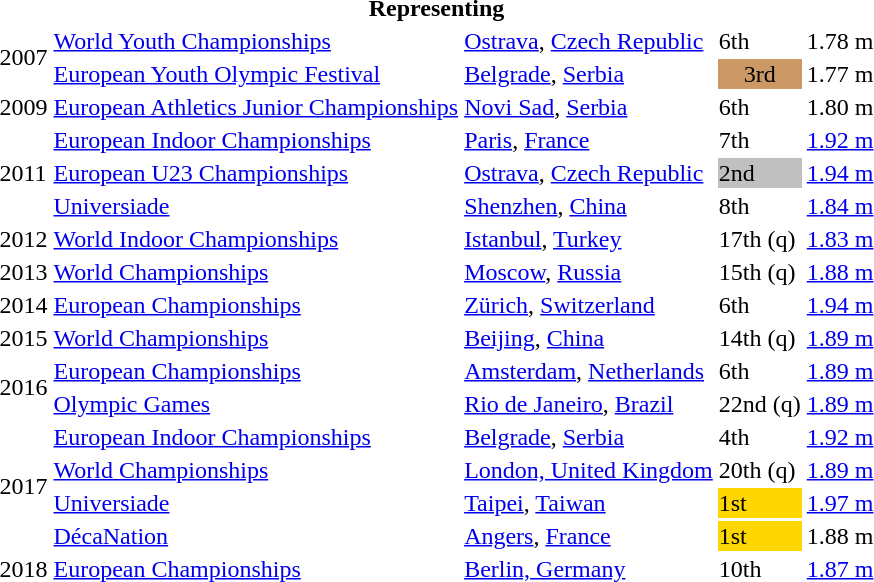<table>
<tr>
<th colspan="5">Representing </th>
</tr>
<tr>
<td rowspan=2>2007</td>
<td><a href='#'>World Youth Championships</a></td>
<td><a href='#'>Ostrava</a>, <a href='#'>Czech Republic</a></td>
<td>6th</td>
<td>1.78 m</td>
</tr>
<tr>
<td><a href='#'>European Youth Olympic Festival</a></td>
<td><a href='#'>Belgrade</a>, <a href='#'>Serbia</a></td>
<td style="background:#c96; text-align:center;">3rd</td>
<td>1.77 m</td>
</tr>
<tr>
<td>2009</td>
<td><a href='#'>European Athletics Junior Championships</a></td>
<td><a href='#'>Novi Sad</a>, <a href='#'>Serbia</a></td>
<td>6th</td>
<td>1.80 m</td>
</tr>
<tr>
<td rowspan=3>2011</td>
<td><a href='#'>European Indoor Championships</a></td>
<td><a href='#'>Paris</a>, <a href='#'>France</a></td>
<td>7th</td>
<td><a href='#'>1.92 m</a></td>
</tr>
<tr>
<td><a href='#'>European U23 Championships</a></td>
<td><a href='#'>Ostrava</a>, <a href='#'>Czech Republic</a></td>
<td bgcolor=silver>2nd</td>
<td><a href='#'>1.94 m</a></td>
</tr>
<tr>
<td><a href='#'>Universiade</a></td>
<td><a href='#'>Shenzhen</a>, <a href='#'>China</a></td>
<td>8th</td>
<td><a href='#'>1.84 m</a></td>
</tr>
<tr>
<td>2012</td>
<td><a href='#'>World Indoor Championships</a></td>
<td><a href='#'>Istanbul</a>, <a href='#'>Turkey</a></td>
<td>17th (q)</td>
<td><a href='#'>1.83 m</a></td>
</tr>
<tr>
<td>2013</td>
<td><a href='#'>World Championships</a></td>
<td><a href='#'>Moscow</a>, <a href='#'>Russia</a></td>
<td>15th (q)</td>
<td><a href='#'>1.88 m</a></td>
</tr>
<tr>
<td>2014</td>
<td><a href='#'>European Championships</a></td>
<td><a href='#'>Zürich</a>, <a href='#'>Switzerland</a></td>
<td>6th</td>
<td><a href='#'>1.94 m</a></td>
</tr>
<tr>
<td>2015</td>
<td><a href='#'>World Championships</a></td>
<td><a href='#'>Beijing</a>, <a href='#'>China</a></td>
<td>14th (q)</td>
<td><a href='#'>1.89 m</a></td>
</tr>
<tr>
<td rowspan=2>2016</td>
<td><a href='#'>European Championships</a></td>
<td><a href='#'>Amsterdam</a>, <a href='#'>Netherlands</a></td>
<td>6th</td>
<td><a href='#'>1.89 m</a></td>
</tr>
<tr>
<td><a href='#'>Olympic Games</a></td>
<td><a href='#'>Rio de Janeiro</a>, <a href='#'>Brazil</a></td>
<td>22nd (q)</td>
<td><a href='#'>1.89 m</a></td>
</tr>
<tr>
<td rowspan=4>2017</td>
<td><a href='#'>European Indoor Championships</a></td>
<td><a href='#'>Belgrade</a>, <a href='#'>Serbia</a></td>
<td>4th</td>
<td><a href='#'>1.92 m</a></td>
</tr>
<tr>
<td><a href='#'>World Championships</a></td>
<td><a href='#'>London, United Kingdom</a></td>
<td>20th (q)</td>
<td><a href='#'>1.89 m</a></td>
</tr>
<tr>
<td><a href='#'>Universiade</a></td>
<td><a href='#'>Taipei</a>, <a href='#'>Taiwan</a></td>
<td bgcolor="gold">1st</td>
<td><a href='#'>1.97 m</a></td>
</tr>
<tr>
<td><a href='#'>DécaNation</a></td>
<td><a href='#'>Angers</a>, <a href='#'>France</a></td>
<td bgcolor=gold>1st</td>
<td>1.88 m</td>
</tr>
<tr>
<td>2018</td>
<td><a href='#'>European Championships</a></td>
<td><a href='#'>Berlin, Germany</a></td>
<td>10th</td>
<td><a href='#'>1.87 m</a></td>
</tr>
</table>
